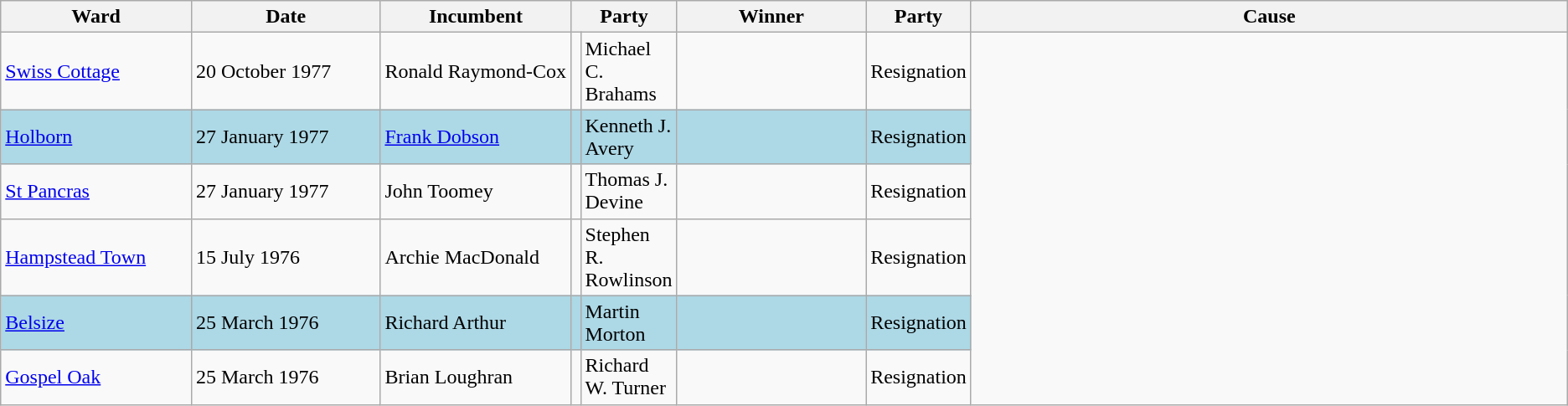<table class="wikitable">
<tr>
<th scope="col" style="width:150px">Ward</th>
<th scope="col" style="width:150px">Date</th>
<th scope="col" style="width:150px">Incumbent</th>
<th scope="col" colspan="2" style="width:150px">Party</th>
<th scope="col" style="width:150px">Winner</th>
<th scope="col" colspan="2" style="width:150px">Party</th>
<th scope="col" style="width:500px">Cause</th>
</tr>
<tr>
<td><a href='#'>Swiss Cottage</a></td>
<td>20 October 1977</td>
<td>Ronald Raymond-Cox</td>
<td></td>
<td>Michael C. Brahams</td>
<td></td>
<td>Resignation</td>
</tr>
<tr style="background-color:lightblue">
<td><a href='#'>Holborn</a></td>
<td>27 January 1977</td>
<td><a href='#'>Frank Dobson</a></td>
<td></td>
<td>Kenneth J. Avery</td>
<td></td>
<td>Resignation</td>
</tr>
<tr>
<td><a href='#'>St Pancras</a></td>
<td>27 January 1977</td>
<td>John Toomey</td>
<td></td>
<td>Thomas J. Devine</td>
<td></td>
<td>Resignation</td>
</tr>
<tr>
<td><a href='#'>Hampstead Town</a></td>
<td>15 July 1976</td>
<td>Archie MacDonald</td>
<td></td>
<td>Stephen R. Rowlinson</td>
<td></td>
<td>Resignation</td>
</tr>
<tr style="background-color:lightblue">
<td><a href='#'>Belsize</a></td>
<td>25 March 1976</td>
<td>Richard Arthur</td>
<td></td>
<td>Martin Morton</td>
<td></td>
<td>Resignation</td>
</tr>
<tr>
<td><a href='#'>Gospel Oak</a></td>
<td>25 March 1976</td>
<td>Brian Loughran</td>
<td></td>
<td>Richard W. Turner</td>
<td></td>
<td>Resignation</td>
</tr>
</table>
